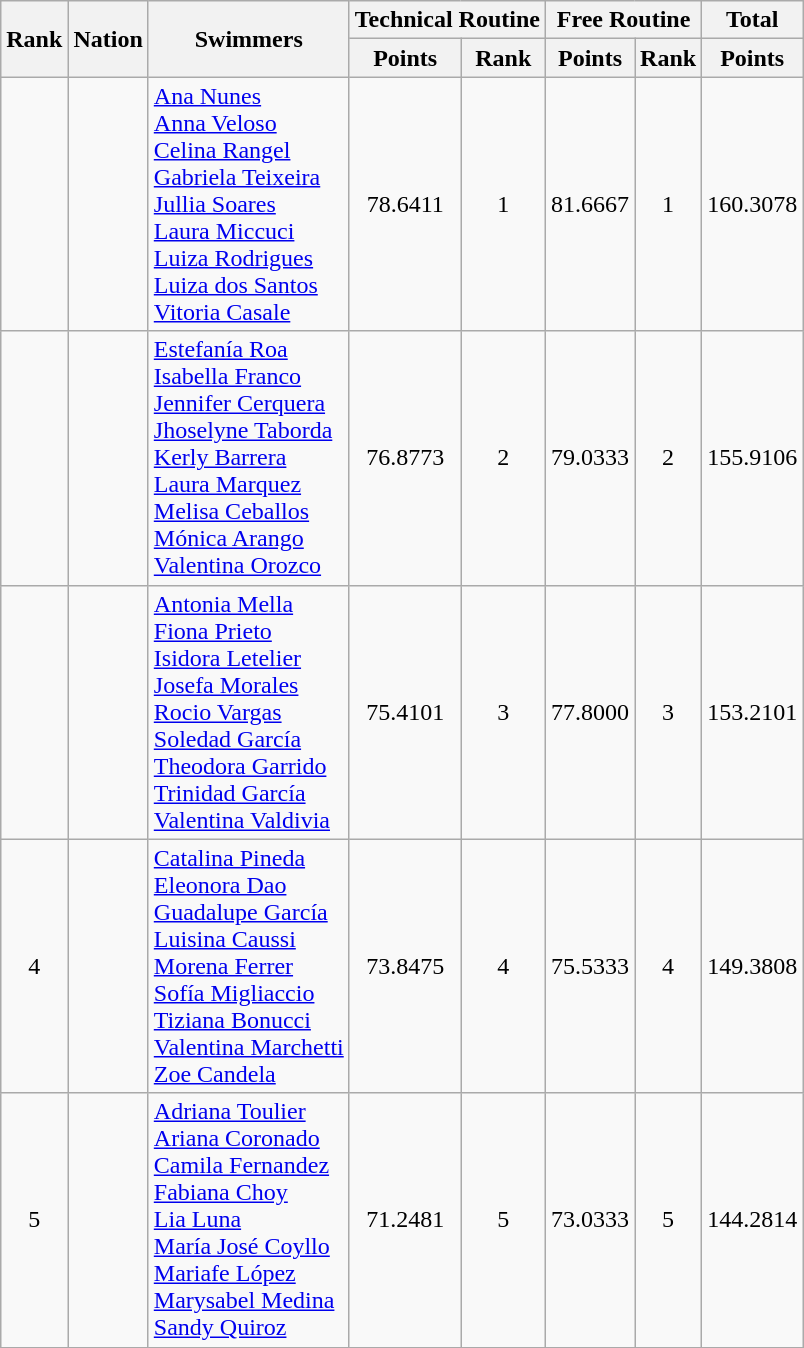<table class="wikitable sortable" style="text-align:center">
<tr>
<th rowspan=2>Rank</th>
<th rowspan=2>Nation</th>
<th rowspan=2>Swimmers</th>
<th colspan=2>Technical Routine</th>
<th colspan=2>Free Routine</th>
<th>Total</th>
</tr>
<tr>
<th>Points</th>
<th>Rank</th>
<th>Points</th>
<th>Rank</th>
<th>Points</th>
</tr>
<tr>
<td></td>
<td align=left></td>
<td align=left><a href='#'>Ana Nunes</a><br><a href='#'>Anna Veloso</a><br><a href='#'>Celina Rangel</a><br><a href='#'>Gabriela Teixeira</a><br><a href='#'>Jullia Soares</a><br><a href='#'>Laura Miccuci</a><br><a href='#'>Luiza Rodrigues</a><br><a href='#'>Luiza dos Santos</a><br><a href='#'>Vitoria Casale</a></td>
<td>78.6411</td>
<td>1</td>
<td>81.6667</td>
<td>1</td>
<td>160.3078</td>
</tr>
<tr>
<td></td>
<td align=left></td>
<td align=left><a href='#'>Estefanía Roa</a><br><a href='#'>Isabella Franco</a><br><a href='#'>Jennifer Cerquera</a><br><a href='#'>Jhoselyne Taborda</a><br><a href='#'>Kerly Barrera</a><br><a href='#'>Laura Marquez</a><br><a href='#'>Melisa Ceballos</a><br><a href='#'>Mónica Arango</a><br><a href='#'>Valentina Orozco</a></td>
<td>76.8773</td>
<td>2</td>
<td>79.0333</td>
<td>2</td>
<td>155.9106</td>
</tr>
<tr>
<td></td>
<td align=left></td>
<td align=left><a href='#'>Antonia Mella</a><br><a href='#'>Fiona Prieto</a><br><a href='#'>Isidora Letelier</a><br><a href='#'>Josefa Morales</a><br><a href='#'>Rocio Vargas</a><br><a href='#'>Soledad García</a><br><a href='#'>Theodora Garrido</a><br><a href='#'>Trinidad García</a><br><a href='#'>Valentina Valdivia</a></td>
<td>75.4101</td>
<td>3</td>
<td>77.8000</td>
<td>3</td>
<td>153.2101</td>
</tr>
<tr>
<td>4</td>
<td align=left></td>
<td align=left><a href='#'>Catalina Pineda</a><br><a href='#'>Eleonora Dao</a><br><a href='#'>Guadalupe García</a><br><a href='#'>Luisina Caussi</a><br><a href='#'>Morena Ferrer</a><br><a href='#'>Sofía Migliaccio</a><br><a href='#'>Tiziana Bonucci</a><br><a href='#'>Valentina Marchetti</a><br><a href='#'>Zoe Candela</a></td>
<td>73.8475</td>
<td>4</td>
<td>75.5333</td>
<td>4</td>
<td>149.3808</td>
</tr>
<tr>
<td>5</td>
<td align=left></td>
<td align=left><a href='#'>Adriana Toulier</a><br><a href='#'>Ariana Coronado</a><br><a href='#'>Camila Fernandez</a><br><a href='#'>Fabiana Choy</a><br><a href='#'>Lia Luna</a><br><a href='#'>María José Coyllo</a><br><a href='#'>Mariafe López</a><br><a href='#'>Marysabel Medina</a><br><a href='#'>Sandy Quiroz</a></td>
<td>71.2481</td>
<td>5</td>
<td>73.0333</td>
<td>5</td>
<td>144.2814</td>
</tr>
<tr>
</tr>
</table>
